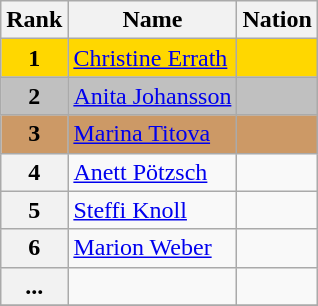<table class="wikitable">
<tr>
<th>Rank</th>
<th>Name</th>
<th>Nation</th>
</tr>
<tr bgcolor="gold">
<td align="center"><strong>1</strong></td>
<td><a href='#'>Christine Errath</a></td>
<td></td>
</tr>
<tr bgcolor="silver">
<td align="center"><strong>2</strong></td>
<td><a href='#'>Anita Johansson</a></td>
<td></td>
</tr>
<tr bgcolor="cc9966">
<td align="center"><strong>3</strong></td>
<td><a href='#'>Marina Titova</a></td>
<td></td>
</tr>
<tr>
<th>4</th>
<td><a href='#'>Anett Pötzsch</a></td>
<td></td>
</tr>
<tr>
<th>5</th>
<td><a href='#'>Steffi Knoll</a></td>
<td></td>
</tr>
<tr>
<th>6</th>
<td><a href='#'>Marion Weber</a></td>
<td></td>
</tr>
<tr>
<th>...</th>
<td></td>
<td></td>
</tr>
<tr>
</tr>
</table>
